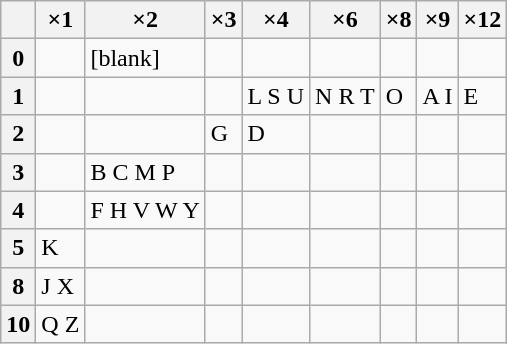<table class="wikitable floatright">
<tr>
<th></th>
<th>×1</th>
<th>×2</th>
<th>×3</th>
<th>×4</th>
<th>×6</th>
<th>×8</th>
<th>×9</th>
<th>×12</th>
</tr>
<tr>
<th>0</th>
<td></td>
<td>[blank]</td>
<td></td>
<td></td>
<td></td>
<td></td>
<td></td>
<td></td>
</tr>
<tr>
<th>1</th>
<td></td>
<td></td>
<td></td>
<td>L S U</td>
<td>N R T</td>
<td>O</td>
<td>A I</td>
<td>E</td>
</tr>
<tr>
<th>2</th>
<td></td>
<td></td>
<td>G</td>
<td>D</td>
<td></td>
<td></td>
<td></td>
<td></td>
</tr>
<tr>
<th>3</th>
<td></td>
<td>B C M P</td>
<td></td>
<td></td>
<td></td>
<td></td>
<td></td>
<td></td>
</tr>
<tr>
<th>4</th>
<td></td>
<td>F H V W Y</td>
<td></td>
<td></td>
<td></td>
<td></td>
<td></td>
<td></td>
</tr>
<tr>
<th>5</th>
<td>K</td>
<td></td>
<td></td>
<td></td>
<td></td>
<td></td>
<td></td>
<td></td>
</tr>
<tr>
<th>8</th>
<td>J X</td>
<td></td>
<td></td>
<td></td>
<td></td>
<td></td>
<td></td>
<td></td>
</tr>
<tr>
<th>10</th>
<td>Q Z</td>
<td></td>
<td></td>
<td></td>
<td></td>
<td></td>
<td></td>
<td></td>
</tr>
</table>
